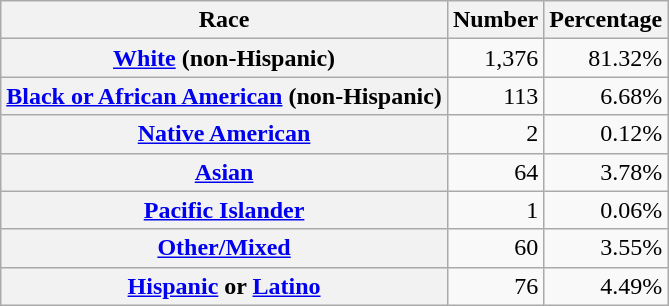<table class="wikitable" style="text-align:right">
<tr>
<th scope="col">Race</th>
<th scope="col">Number</th>
<th scope="col">Percentage</th>
</tr>
<tr>
<th scope="row"><a href='#'>White</a> (non-Hispanic)</th>
<td>1,376</td>
<td>81.32%</td>
</tr>
<tr>
<th scope="row"><a href='#'>Black or African American</a> (non-Hispanic)</th>
<td>113</td>
<td>6.68%</td>
</tr>
<tr>
<th scope="row"><a href='#'>Native American</a></th>
<td>2</td>
<td>0.12%</td>
</tr>
<tr>
<th scope="row"><a href='#'>Asian</a></th>
<td>64</td>
<td>3.78%</td>
</tr>
<tr>
<th scope="row"><a href='#'>Pacific Islander</a></th>
<td>1</td>
<td>0.06%</td>
</tr>
<tr>
<th scope="row"><a href='#'>Other/Mixed</a></th>
<td>60</td>
<td>3.55%</td>
</tr>
<tr>
<th scope="row"><a href='#'>Hispanic</a> or <a href='#'>Latino</a></th>
<td>76</td>
<td>4.49%</td>
</tr>
</table>
